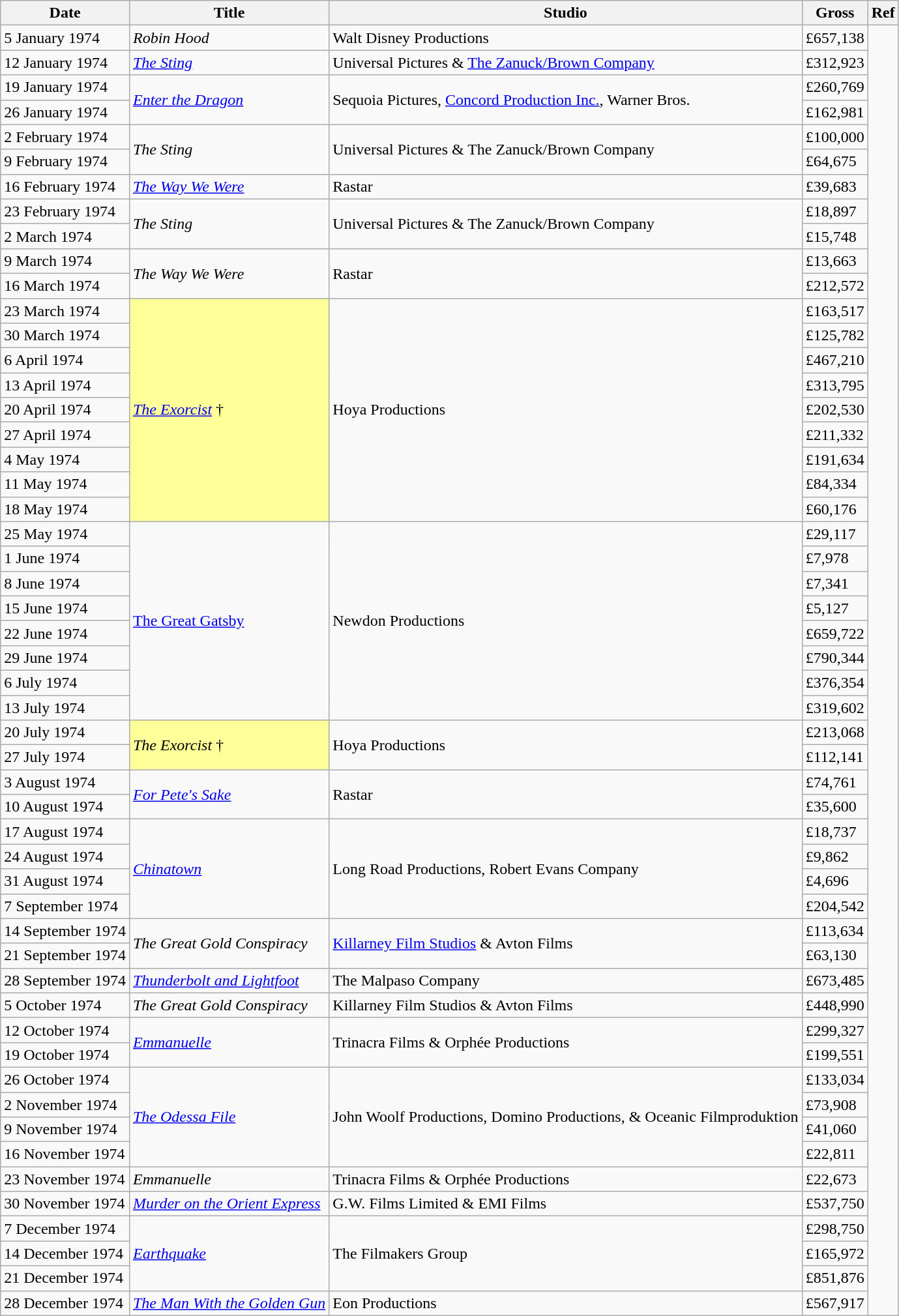<table class="wikitable sortable">
<tr>
<th scope="col">Date</th>
<th scope="col">Title</th>
<th scope="col">Studio</th>
<th scope="col">Gross</th>
<th scope="col">Ref</th>
</tr>
<tr>
<td>5 January 1974</td>
<td><em>Robin Hood</em></td>
<td>Walt Disney Productions</td>
<td>£657,138</td>
<td rowspan="52"></td>
</tr>
<tr>
<td>12 January 1974</td>
<td><em><a href='#'>The Sting</a></em></td>
<td>Universal Pictures & <a href='#'>The Zanuck/Brown Company</a></td>
<td>£312,923</td>
</tr>
<tr>
<td>19 January 1974</td>
<td rowspan="2"><em><a href='#'>Enter the Dragon</a></em></td>
<td rowspan="2">Sequoia Pictures, <a href='#'>Concord Production Inc.</a>, Warner Bros.</td>
<td>£260,769</td>
</tr>
<tr>
<td>26 January 1974</td>
<td>£162,981</td>
</tr>
<tr>
<td>2 February 1974</td>
<td rowspan="2"><em>The Sting</em></td>
<td rowspan="2">Universal Pictures & The Zanuck/Brown Company</td>
<td>£100,000</td>
</tr>
<tr>
<td>9 February 1974</td>
<td>£64,675</td>
</tr>
<tr>
<td>16 February 1974</td>
<td><a href='#'><em>The Way We Were</em></a></td>
<td>Rastar</td>
<td>£39,683</td>
</tr>
<tr>
<td>23 February 1974</td>
<td rowspan="2"><em>The Sting</em></td>
<td rowspan="2">Universal Pictures & The Zanuck/Brown Company</td>
<td>£18,897</td>
</tr>
<tr>
<td>2 March 1974</td>
<td>£15,748</td>
</tr>
<tr>
<td>9 March 1974</td>
<td rowspan="2"><em>The Way We Were</em></td>
<td rowspan="2">Rastar</td>
<td>£13,663</td>
</tr>
<tr>
<td>16 March 1974</td>
<td>£212,572</td>
</tr>
<tr>
<td>23 March 1974</td>
<td rowspan="9" style="background-color:#FFFF99"><em><a href='#'>The Exorcist</a></em> †</td>
<td rowspan="9">Hoya Productions</td>
<td>£163,517</td>
</tr>
<tr>
<td>30 March 1974</td>
<td>£125,782</td>
</tr>
<tr>
<td>6 April 1974</td>
<td>£467,210</td>
</tr>
<tr>
<td>13 April 1974</td>
<td>£313,795</td>
</tr>
<tr>
<td>20 April 1974</td>
<td>£202,530</td>
</tr>
<tr>
<td>27 April 1974</td>
<td>£211,332</td>
</tr>
<tr>
<td>4 May 1974</td>
<td>£191,634</td>
</tr>
<tr>
<td>11 May 1974</td>
<td>£84,334</td>
</tr>
<tr>
<td>18 May 1974</td>
<td>£60,176</td>
</tr>
<tr>
<td>25 May 1974</td>
<td rowspan="8"><a href='#'>The Great Gatsby</a></td>
<td rowspan="8">Newdon Productions</td>
<td>£29,117</td>
</tr>
<tr>
<td>1 June 1974</td>
<td>£7,978</td>
</tr>
<tr>
<td>8 June 1974</td>
<td>£7,341</td>
</tr>
<tr>
<td>15 June 1974</td>
<td>£5,127</td>
</tr>
<tr>
<td>22 June 1974</td>
<td>£659,722</td>
</tr>
<tr>
<td>29 June 1974</td>
<td>£790,344</td>
</tr>
<tr>
<td>6 July 1974</td>
<td>£376,354</td>
</tr>
<tr>
<td>13 July 1974</td>
<td>£319,602</td>
</tr>
<tr>
<td>20 July 1974</td>
<td rowspan="2" style="background-color:#FFFF99"><em>The Exorcist</em> †</td>
<td rowspan="2">Hoya Productions</td>
<td>£213,068</td>
</tr>
<tr>
<td>27 July 1974</td>
<td>£112,141</td>
</tr>
<tr>
<td>3 August 1974</td>
<td rowspan="2"><a href='#'><em>For Pete's Sake</em></a></td>
<td rowspan="2">Rastar</td>
<td>£74,761</td>
</tr>
<tr>
<td>10 August 1974</td>
<td>£35,600</td>
</tr>
<tr>
<td>17 August 1974</td>
<td rowspan="4"><em><a href='#'>Chinatown</a></em></td>
<td rowspan="4">Long Road Productions, Robert Evans Company</td>
<td>£18,737</td>
</tr>
<tr>
<td>24 August 1974</td>
<td>£9,862</td>
</tr>
<tr>
<td>31 August 1974</td>
<td>£4,696</td>
</tr>
<tr>
<td>7 September 1974</td>
<td>£204,542</td>
</tr>
<tr>
<td>14 September 1974</td>
<td rowspan="2"><em>The Great Gold Conspiracy</em></td>
<td rowspan="2"><a href='#'>Killarney Film Studios</a> & Avton Films</td>
<td>£113,634</td>
</tr>
<tr>
<td>21 September 1974</td>
<td>£63,130</td>
</tr>
<tr>
<td>28 September 1974</td>
<td><a href='#'><em>Thunderbolt and Lightfoot</em></a></td>
<td>The Malpaso Company</td>
<td>£673,485</td>
</tr>
<tr>
<td>5 October 1974</td>
<td><em>The Great Gold Conspiracy</em></td>
<td>Killarney Film Studios & Avton Films</td>
<td>£448,990</td>
</tr>
<tr>
<td>12 October 1974</td>
<td rowspan="2"><em><a href='#'>Emmanuelle</a></em></td>
<td rowspan="2">Trinacra Films & Orphée Productions</td>
<td>£299,327</td>
</tr>
<tr>
<td>19 October 1974</td>
<td>£199,551</td>
</tr>
<tr>
<td>26 October 1974</td>
<td rowspan="4"><em><a href='#'>The Odessa File</a></em></td>
<td rowspan="4">John Woolf Productions, Domino Productions, & Oceanic Filmproduktion</td>
<td>£133,034</td>
</tr>
<tr>
<td>2 November 1974</td>
<td>£73,908</td>
</tr>
<tr>
<td>9 November 1974</td>
<td>£41,060</td>
</tr>
<tr>
<td>16 November 1974</td>
<td>£22,811</td>
</tr>
<tr>
<td>23 November 1974</td>
<td><em>Emmanuelle</em></td>
<td>Trinacra Films & Orphée Productions</td>
<td>£22,673</td>
</tr>
<tr>
<td>30 November 1974</td>
<td><a href='#'><em>Murder on the Orient Express</em></a></td>
<td>G.W. Films Limited & EMI Films</td>
<td>£537,750</td>
</tr>
<tr>
<td>7 December 1974</td>
<td rowspan="3"><em><a href='#'>Earthquake</a></em></td>
<td rowspan="3">The Filmakers Group</td>
<td>£298,750</td>
</tr>
<tr>
<td>14 December 1974</td>
<td>£165,972</td>
</tr>
<tr>
<td>21 December 1974</td>
<td>£851,876</td>
</tr>
<tr>
<td>28 December 1974</td>
<td><em><a href='#'>The Man With the Golden Gun</a></em></td>
<td>Eon Productions</td>
<td>£567,917</td>
</tr>
</table>
